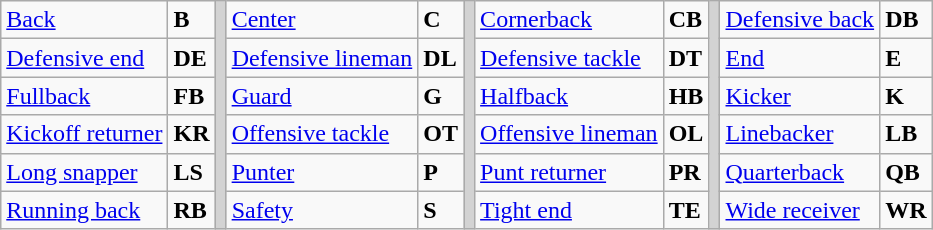<table class="wikitable">
<tr>
<td><a href='#'>Back</a></td>
<td><strong>B</strong></td>
<td rowSpan="6" style="background-color:lightgrey;"></td>
<td><a href='#'>Center</a></td>
<td><strong>C</strong></td>
<td rowSpan="6" style="background-color:lightgrey;"></td>
<td><a href='#'>Cornerback</a></td>
<td><strong>CB</strong></td>
<td rowSpan="6" style="background-color:lightgrey;"></td>
<td><a href='#'>Defensive back</a></td>
<td><strong>DB</strong></td>
</tr>
<tr>
<td><a href='#'>Defensive end</a></td>
<td><strong>DE</strong></td>
<td><a href='#'>Defensive lineman</a></td>
<td><strong>DL</strong></td>
<td><a href='#'>Defensive tackle</a></td>
<td><strong>DT</strong></td>
<td><a href='#'>End</a></td>
<td><strong>E</strong></td>
</tr>
<tr>
<td><a href='#'>Fullback</a></td>
<td><strong>FB</strong></td>
<td><a href='#'>Guard</a></td>
<td><strong>G</strong></td>
<td><a href='#'>Halfback</a></td>
<td><strong>HB</strong></td>
<td><a href='#'>Kicker</a></td>
<td><strong>K</strong></td>
</tr>
<tr>
<td><a href='#'>Kickoff returner</a></td>
<td><strong>KR</strong></td>
<td><a href='#'>Offensive tackle</a></td>
<td><strong>OT</strong></td>
<td><a href='#'>Offensive lineman</a></td>
<td><strong>OL</strong></td>
<td><a href='#'>Linebacker</a></td>
<td><strong>LB</strong></td>
</tr>
<tr>
<td><a href='#'>Long snapper</a></td>
<td><strong>LS</strong></td>
<td><a href='#'>Punter</a></td>
<td><strong>P</strong></td>
<td><a href='#'>Punt returner</a></td>
<td><strong>PR</strong></td>
<td><a href='#'>Quarterback</a></td>
<td><strong>QB</strong></td>
</tr>
<tr>
<td><a href='#'>Running back</a></td>
<td><strong>RB</strong></td>
<td><a href='#'>Safety</a></td>
<td><strong>S</strong></td>
<td><a href='#'>Tight end</a></td>
<td><strong>TE</strong></td>
<td><a href='#'>Wide receiver</a></td>
<td><strong>WR</strong></td>
</tr>
</table>
